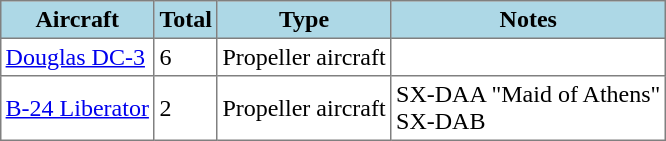<table class="toccolours sortable" border="1" cellpadding="3" style="margin:1em auto; border-collapse:collapse">
<tr bgcolor=lightblue>
<th>Aircraft</th>
<th>Total</th>
<th>Type</th>
<th>Notes</th>
</tr>
<tr>
<td><a href='#'>Douglas DC-3</a></td>
<td>6</td>
<td>Propeller aircraft</td>
<td></td>
</tr>
<tr>
<td><a href='#'>B-24 Liberator</a></td>
<td>2</td>
<td>Propeller aircraft</td>
<td>SX-DAA "Maid of Athens"<br>SX-DAB</td>
</tr>
</table>
